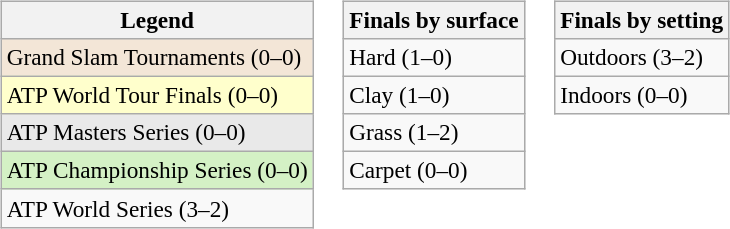<table>
<tr valign=top>
<td><br><table class=wikitable style=font-size:97%>
<tr>
<th>Legend</th>
</tr>
<tr style="background:#f3e6d7;">
<td>Grand Slam Tournaments (0–0)</td>
</tr>
<tr style="background:#ffc;">
<td>ATP World Tour Finals (0–0)</td>
</tr>
<tr style="background:#e9e9e9;">
<td>ATP Masters Series (0–0)</td>
</tr>
<tr style="background:#d4f1c5;">
<td>ATP Championship Series (0–0)</td>
</tr>
<tr>
<td>ATP World Series (3–2)</td>
</tr>
</table>
</td>
<td><br><table class=wikitable style=font-size:97%>
<tr>
<th>Finals by surface</th>
</tr>
<tr>
<td>Hard (1–0)</td>
</tr>
<tr>
<td>Clay (1–0)</td>
</tr>
<tr>
<td>Grass (1–2)</td>
</tr>
<tr>
<td>Carpet (0–0)</td>
</tr>
</table>
</td>
<td><br><table class=wikitable style=font-size:97%>
<tr>
<th>Finals by setting</th>
</tr>
<tr>
<td>Outdoors (3–2)</td>
</tr>
<tr>
<td>Indoors (0–0)</td>
</tr>
</table>
</td>
</tr>
</table>
